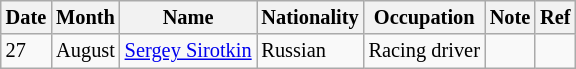<table class="wikitable" style="font-size:85%;">
<tr>
<th>Date</th>
<th>Month</th>
<th>Name</th>
<th>Nationality</th>
<th>Occupation</th>
<th>Note</th>
<th>Ref</th>
</tr>
<tr>
<td>27</td>
<td>August</td>
<td><a href='#'>Sergey Sirotkin</a></td>
<td>Russian</td>
<td>Racing driver</td>
<td></td>
<td></td>
</tr>
</table>
